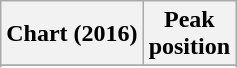<table class="wikitable sortable plainrowheaders" style="text-align:center">
<tr>
<th scope="col">Chart (2016)</th>
<th scope="col">Peak<br> position</th>
</tr>
<tr>
</tr>
<tr>
</tr>
<tr>
</tr>
</table>
